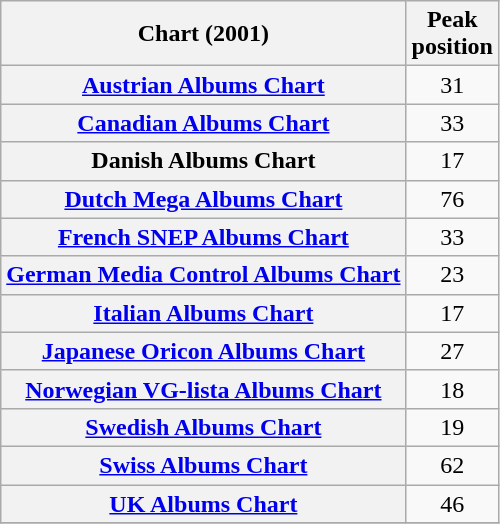<table class="wikitable sortable plainrowheaders" style="text-align:center">
<tr>
<th scope="col">Chart (2001)</th>
<th scope="col">Peak<br>position</th>
</tr>
<tr>
<th scope="row"><a href='#'>Austrian Albums Chart</a></th>
<td>31</td>
</tr>
<tr>
<th scope="row"><a href='#'>Canadian Albums Chart</a></th>
<td>33</td>
</tr>
<tr>
<th scope="row">Danish Albums Chart</th>
<td>17</td>
</tr>
<tr>
<th scope="row"><a href='#'>Dutch Mega Albums Chart</a></th>
<td>76</td>
</tr>
<tr>
<th scope="row"><a href='#'>French SNEP Albums Chart</a></th>
<td>33</td>
</tr>
<tr>
<th scope="row"><a href='#'>German Media Control Albums Chart</a></th>
<td>23</td>
</tr>
<tr>
<th scope="row"><a href='#'>Italian Albums Chart</a></th>
<td>17</td>
</tr>
<tr>
<th scope="row"><a href='#'>Japanese Oricon Albums Chart</a></th>
<td>27</td>
</tr>
<tr>
<th scope="row"><a href='#'>Norwegian VG-lista Albums Chart</a></th>
<td>18</td>
</tr>
<tr>
<th scope="row"><a href='#'>Swedish Albums Chart</a></th>
<td>19</td>
</tr>
<tr>
<th scope="row"><a href='#'>Swiss Albums Chart</a></th>
<td>62</td>
</tr>
<tr>
<th scope="row"><a href='#'>UK Albums Chart</a></th>
<td>46</td>
</tr>
<tr>
</tr>
</table>
